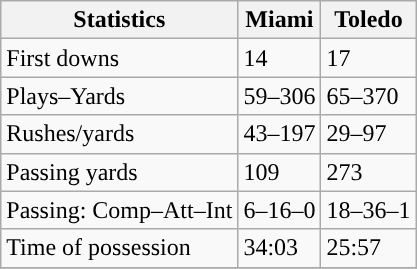<table class="wikitable" style="float: left;">
<tr>
<th>Statistics</th>
<th>Miami</th>
<th>Toledo</th>
</tr>
<tr>
<td>First downs</td>
<td>14</td>
<td>17</td>
</tr>
<tr>
<td>Plays–Yards</td>
<td>59–306</td>
<td>65–370</td>
</tr>
<tr>
<td>Rushes/yards</td>
<td>43–197</td>
<td>29–97</td>
</tr>
<tr>
<td>Passing yards</td>
<td>109</td>
<td>273</td>
</tr>
<tr>
<td>Passing: Comp–Att–Int</td>
<td>6–16–0</td>
<td>18–36–1</td>
</tr>
<tr>
<td>Time of possession</td>
<td>34:03</td>
<td>25:57</td>
</tr>
<tr>
</tr>
</table>
